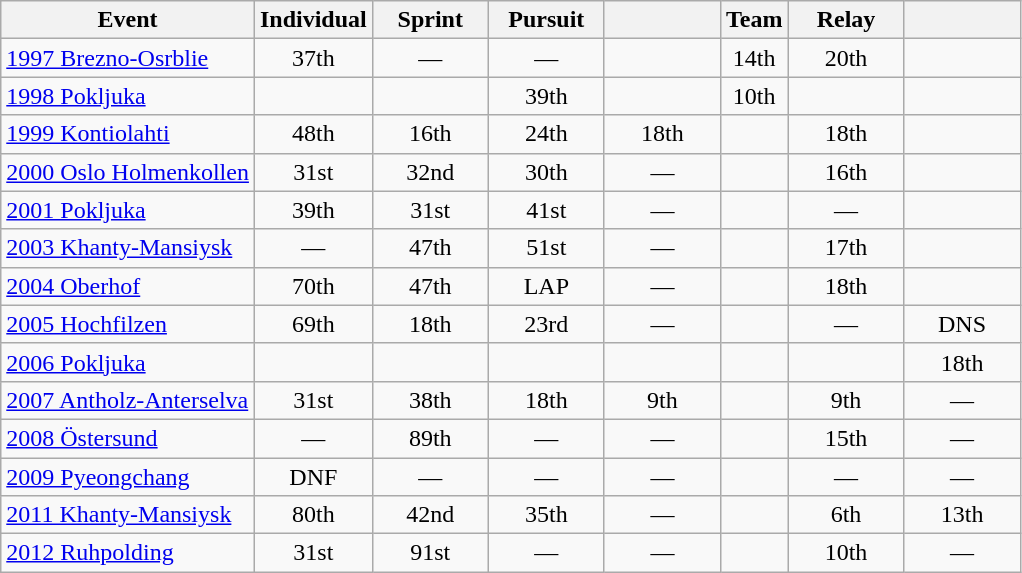<table class="wikitable" style="text-align: center;">
<tr ">
<th>Event</th>
<th style="width:70px;">Individual</th>
<th style="width:70px;">Sprint</th>
<th style="width:70px;">Pursuit</th>
<th style="width:70px;"></th>
<th>Team</th>
<th style="width:70px;">Relay</th>
<th style="width:70px;"></th>
</tr>
<tr>
<td align=left> <a href='#'>1997 Brezno-Osrblie</a></td>
<td>37th</td>
<td>—</td>
<td>—</td>
<td></td>
<td>14th</td>
<td>20th</td>
<td></td>
</tr>
<tr>
<td align=left> <a href='#'>1998 Pokljuka</a></td>
<td></td>
<td></td>
<td>39th</td>
<td></td>
<td>10th</td>
<td></td>
<td></td>
</tr>
<tr>
<td align=left> <a href='#'>1999 Kontiolahti</a></td>
<td>48th</td>
<td>16th</td>
<td>24th</td>
<td>18th</td>
<td></td>
<td>18th</td>
<td></td>
</tr>
<tr>
<td align=left> <a href='#'>2000 Oslo Holmenkollen</a></td>
<td>31st</td>
<td>32nd</td>
<td>30th</td>
<td>—</td>
<td></td>
<td>16th</td>
<td></td>
</tr>
<tr>
<td align=left> <a href='#'>2001 Pokljuka</a></td>
<td>39th</td>
<td>31st</td>
<td>41st</td>
<td>—</td>
<td></td>
<td>—</td>
<td></td>
</tr>
<tr>
<td align=left> <a href='#'>2003 Khanty-Mansiysk</a></td>
<td>—</td>
<td>47th</td>
<td>51st</td>
<td>—</td>
<td></td>
<td>17th</td>
<td></td>
</tr>
<tr>
<td align=left> <a href='#'>2004 Oberhof</a></td>
<td>70th</td>
<td>47th</td>
<td>LAP</td>
<td>—</td>
<td></td>
<td>18th</td>
<td></td>
</tr>
<tr>
<td align=left> <a href='#'>2005 Hochfilzen</a></td>
<td>69th</td>
<td>18th</td>
<td>23rd</td>
<td>—</td>
<td></td>
<td>—</td>
<td>DNS</td>
</tr>
<tr>
<td align=left> <a href='#'>2006 Pokljuka</a></td>
<td></td>
<td></td>
<td></td>
<td></td>
<td></td>
<td></td>
<td>18th</td>
</tr>
<tr>
<td align=left> <a href='#'>2007 Antholz-Anterselva</a></td>
<td>31st</td>
<td>38th</td>
<td>18th</td>
<td>9th</td>
<td></td>
<td>9th</td>
<td>—</td>
</tr>
<tr>
<td align=left> <a href='#'>2008 Östersund</a></td>
<td>—</td>
<td>89th</td>
<td>—</td>
<td>—</td>
<td></td>
<td>15th</td>
<td>—</td>
</tr>
<tr>
<td align=left> <a href='#'>2009 Pyeongchang</a></td>
<td>DNF</td>
<td>—</td>
<td>—</td>
<td>—</td>
<td></td>
<td>—</td>
<td>—</td>
</tr>
<tr>
<td align=left> <a href='#'>2011 Khanty-Mansiysk</a></td>
<td>80th</td>
<td>42nd</td>
<td>35th</td>
<td>—</td>
<td></td>
<td>6th</td>
<td>13th</td>
</tr>
<tr>
<td align=left> <a href='#'>2012 Ruhpolding</a></td>
<td>31st</td>
<td>91st</td>
<td>—</td>
<td>—</td>
<td></td>
<td>10th</td>
<td>—</td>
</tr>
</table>
